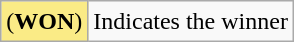<table class="wikitable">
<tr>
<td style="background:#FAEB86; height:20px; width:20px">(<strong>WON</strong>)</td>
<td>Indicates the winner</td>
</tr>
</table>
